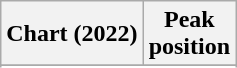<table class="wikitable sortable plainrowheaders" style="text-align:center">
<tr>
<th scope="col">Chart (2022)</th>
<th scope="col">Peak<br>position</th>
</tr>
<tr>
</tr>
<tr>
</tr>
<tr>
</tr>
</table>
